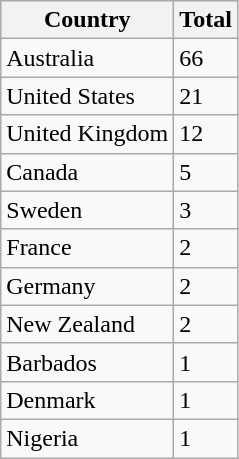<table class="wikitable sortable">
<tr>
<th>Country</th>
<th>Total</th>
</tr>
<tr>
<td>Australia</td>
<td>66</td>
</tr>
<tr>
<td>United States</td>
<td>21</td>
</tr>
<tr>
<td>United Kingdom</td>
<td>12</td>
</tr>
<tr>
<td>Canada</td>
<td>5</td>
</tr>
<tr>
<td>Sweden</td>
<td>3</td>
</tr>
<tr>
<td>France</td>
<td>2</td>
</tr>
<tr>
<td>Germany</td>
<td>2</td>
</tr>
<tr>
<td>New Zealand</td>
<td>2</td>
</tr>
<tr>
<td>Barbados</td>
<td>1</td>
</tr>
<tr>
<td>Denmark</td>
<td>1</td>
</tr>
<tr>
<td>Nigeria</td>
<td>1</td>
</tr>
</table>
